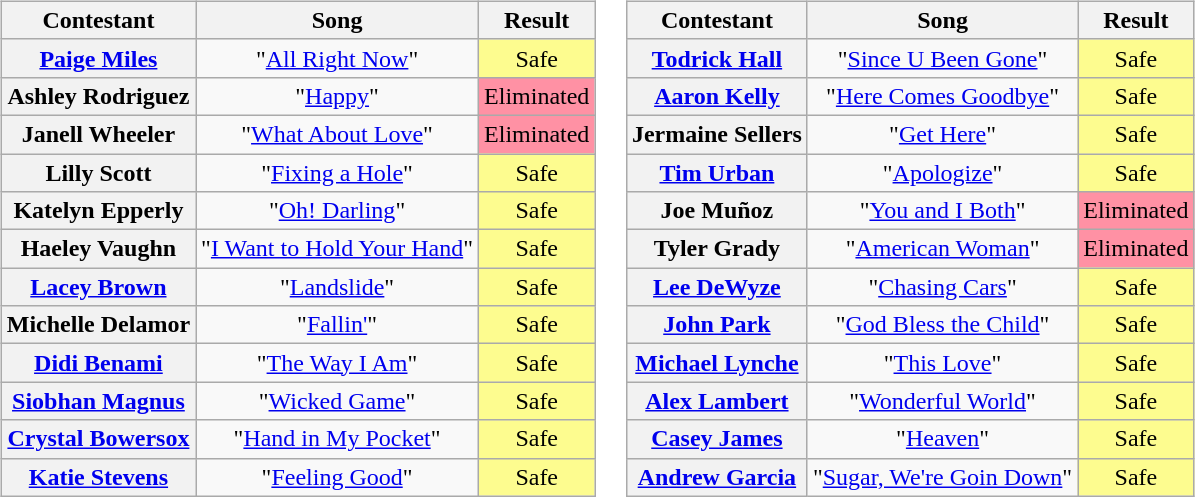<table>
<tr>
<td valign="top"><br><table class="wikitable" style="text-align:center">
<tr>
<th scope="col">Contestant</th>
<th scope="col">Song</th>
<th scope="col">Result</th>
</tr>
<tr>
<th scope="row"><a href='#'>Paige Miles</a></th>
<td>"<a href='#'>All Right Now</a>"</td>
<td bgcolor="FDFC8F">Safe</td>
</tr>
<tr>
<th scope="row">Ashley Rodriguez</th>
<td>"<a href='#'>Happy</a>"</td>
<td style="background:#FF91A4;">Eliminated</td>
</tr>
<tr>
<th scope="row">Janell Wheeler</th>
<td>"<a href='#'>What About Love</a>"</td>
<td style="background:#FF91A4;">Eliminated</td>
</tr>
<tr>
<th scope="row">Lilly Scott</th>
<td>"<a href='#'>Fixing a Hole</a>"</td>
<td bgcolor="FDFC8F">Safe</td>
</tr>
<tr>
<th scope="row">Katelyn Epperly</th>
<td>"<a href='#'>Oh! Darling</a>"</td>
<td bgcolor="FDFC8F">Safe</td>
</tr>
<tr>
<th scope="row">Haeley Vaughn</th>
<td>"<a href='#'>I Want to Hold Your Hand</a>"</td>
<td bgcolor="FDFC8F">Safe</td>
</tr>
<tr>
<th scope="row"><a href='#'>Lacey Brown</a></th>
<td>"<a href='#'>Landslide</a>"</td>
<td bgcolor="FDFC8F">Safe</td>
</tr>
<tr>
<th scope="row">Michelle Delamor</th>
<td>"<a href='#'>Fallin'</a>"</td>
<td bgcolor="FDFC8F">Safe</td>
</tr>
<tr>
<th scope="row"><a href='#'>Didi Benami</a></th>
<td>"<a href='#'>The Way I Am</a>"</td>
<td bgcolor="FDFC8F">Safe</td>
</tr>
<tr>
<th scope="row"><a href='#'>Siobhan Magnus</a></th>
<td>"<a href='#'>Wicked Game</a>"</td>
<td bgcolor="FDFC8F">Safe</td>
</tr>
<tr>
<th scope="row"><a href='#'>Crystal Bowersox</a></th>
<td>"<a href='#'>Hand in My Pocket</a>"</td>
<td bgcolor="FDFC8F">Safe</td>
</tr>
<tr>
<th scope="row"><a href='#'>Katie Stevens</a></th>
<td>"<a href='#'>Feeling Good</a>"</td>
<td bgcolor="FDFC8F">Safe</td>
</tr>
</table>
</td>
<td valign="top"><br><table class="wikitable" style="text-align:center">
<tr>
<th scope="col">Contestant</th>
<th scope="col">Song</th>
<th scope="col">Result</th>
</tr>
<tr>
<th scope="row"><a href='#'>Todrick Hall</a></th>
<td>"<a href='#'>Since U Been Gone</a>"</td>
<td bgcolor="FDFC8F">Safe</td>
</tr>
<tr>
<th scope="row"><a href='#'>Aaron Kelly</a></th>
<td>"<a href='#'>Here Comes Goodbye</a>"</td>
<td bgcolor="FDFC8F">Safe</td>
</tr>
<tr>
<th scope="row">Jermaine Sellers</th>
<td>"<a href='#'>Get Here</a>"</td>
<td bgcolor="FDFC8F">Safe</td>
</tr>
<tr>
<th scope="row"><a href='#'>Tim Urban</a></th>
<td>"<a href='#'>Apologize</a>"</td>
<td bgcolor="FDFC8F">Safe</td>
</tr>
<tr>
<th scope="row">Joe Muñoz</th>
<td>"<a href='#'>You and I Both</a>"</td>
<td style="background:#FF91A4;">Eliminated</td>
</tr>
<tr>
<th scope="row">Tyler Grady</th>
<td>"<a href='#'>American Woman</a>"</td>
<td style="background:#FF91A4;">Eliminated</td>
</tr>
<tr>
<th scope="row"><a href='#'>Lee DeWyze</a></th>
<td>"<a href='#'>Chasing Cars</a>"</td>
<td bgcolor="FDFC8F">Safe</td>
</tr>
<tr>
<th scope="row"><a href='#'>John Park</a></th>
<td>"<a href='#'>God Bless the Child</a>"</td>
<td bgcolor="FDFC8F">Safe</td>
</tr>
<tr>
<th scope="row"><a href='#'>Michael Lynche</a></th>
<td>"<a href='#'>This Love</a>"</td>
<td bgcolor="FDFC8F">Safe</td>
</tr>
<tr>
<th scope="row"><a href='#'>Alex Lambert</a></th>
<td>"<a href='#'>Wonderful World</a>"</td>
<td bgcolor="FDFC8F">Safe</td>
</tr>
<tr>
<th scope="row"><a href='#'>Casey James</a></th>
<td>"<a href='#'>Heaven</a>"</td>
<td bgcolor="FDFC8F">Safe</td>
</tr>
<tr>
<th scope="row"><a href='#'>Andrew Garcia</a></th>
<td>"<a href='#'>Sugar, We're Goin Down</a>"</td>
<td bgcolor="FDFC8F">Safe</td>
</tr>
</table>
</td>
</tr>
</table>
